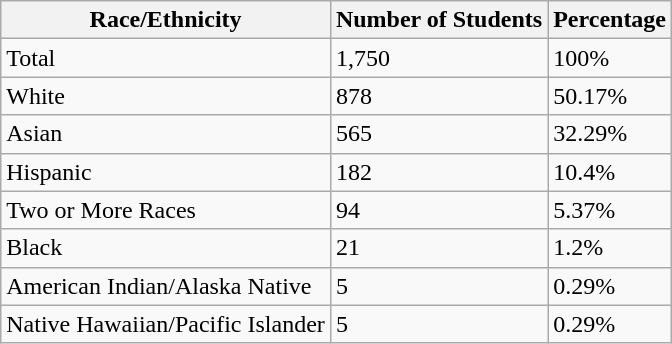<table class="wikitable">
<tr>
<th>Race/Ethnicity</th>
<th>Number of Students</th>
<th>Percentage</th>
</tr>
<tr>
<td>Total</td>
<td>1,750</td>
<td>100%</td>
</tr>
<tr>
<td>White</td>
<td>878</td>
<td>50.17%</td>
</tr>
<tr>
<td>Asian</td>
<td>565</td>
<td>32.29%</td>
</tr>
<tr>
<td>Hispanic</td>
<td>182</td>
<td>10.4%</td>
</tr>
<tr>
<td>Two or More Races</td>
<td>94</td>
<td>5.37%</td>
</tr>
<tr>
<td>Black</td>
<td>21</td>
<td>1.2%</td>
</tr>
<tr>
<td>American Indian/Alaska Native</td>
<td>5</td>
<td>0.29%</td>
</tr>
<tr>
<td>Native Hawaiian/Pacific Islander</td>
<td>5</td>
<td>0.29%</td>
</tr>
</table>
